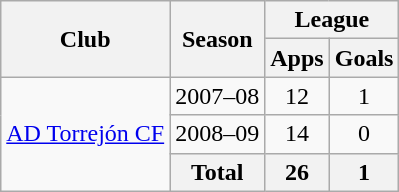<table class="wikitable" style="text-align: center;">
<tr>
<th rowspan="2">Club</th>
<th rowspan="2">Season</th>
<th colspan="2">League</th>
</tr>
<tr>
<th>Apps</th>
<th>Goals</th>
</tr>
<tr>
<td rowspan="3"><a href='#'>AD Torrejón CF</a></td>
<td>2007–08</td>
<td>12</td>
<td>1</td>
</tr>
<tr>
<td>2008–09</td>
<td>14</td>
<td>0</td>
</tr>
<tr>
<th>Total</th>
<th>26</th>
<th>1</th>
</tr>
</table>
